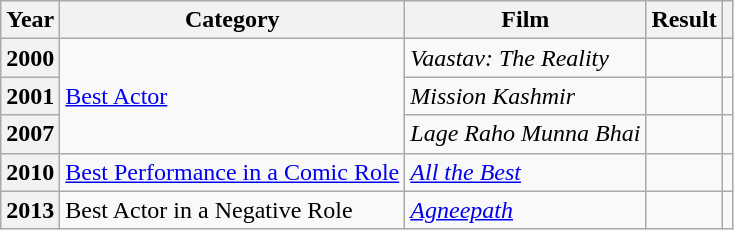<table class="wikitable">
<tr>
<th>Year</th>
<th>Category</th>
<th>Film</th>
<th>Result</th>
<th></th>
</tr>
<tr>
<th>2000</th>
<td rowspan="3"><a href='#'>Best Actor</a></td>
<td><em>Vaastav: The Reality</em></td>
<td></td>
<td></td>
</tr>
<tr>
<th>2001</th>
<td><em>Mission Kashmir</em></td>
<td></td>
<td></td>
</tr>
<tr>
<th>2007</th>
<td><em>Lage Raho Munna Bhai</em></td>
<td></td>
<td></td>
</tr>
<tr>
<th>2010</th>
<td><a href='#'>Best Performance in a Comic Role</a></td>
<td><em><a href='#'>All the Best</a></em></td>
<td></td>
<td></td>
</tr>
<tr>
<th>2013</th>
<td>Best Actor in a Negative Role</td>
<td><em><a href='#'>Agneepath</a></em></td>
<td></td>
<td></td>
</tr>
</table>
